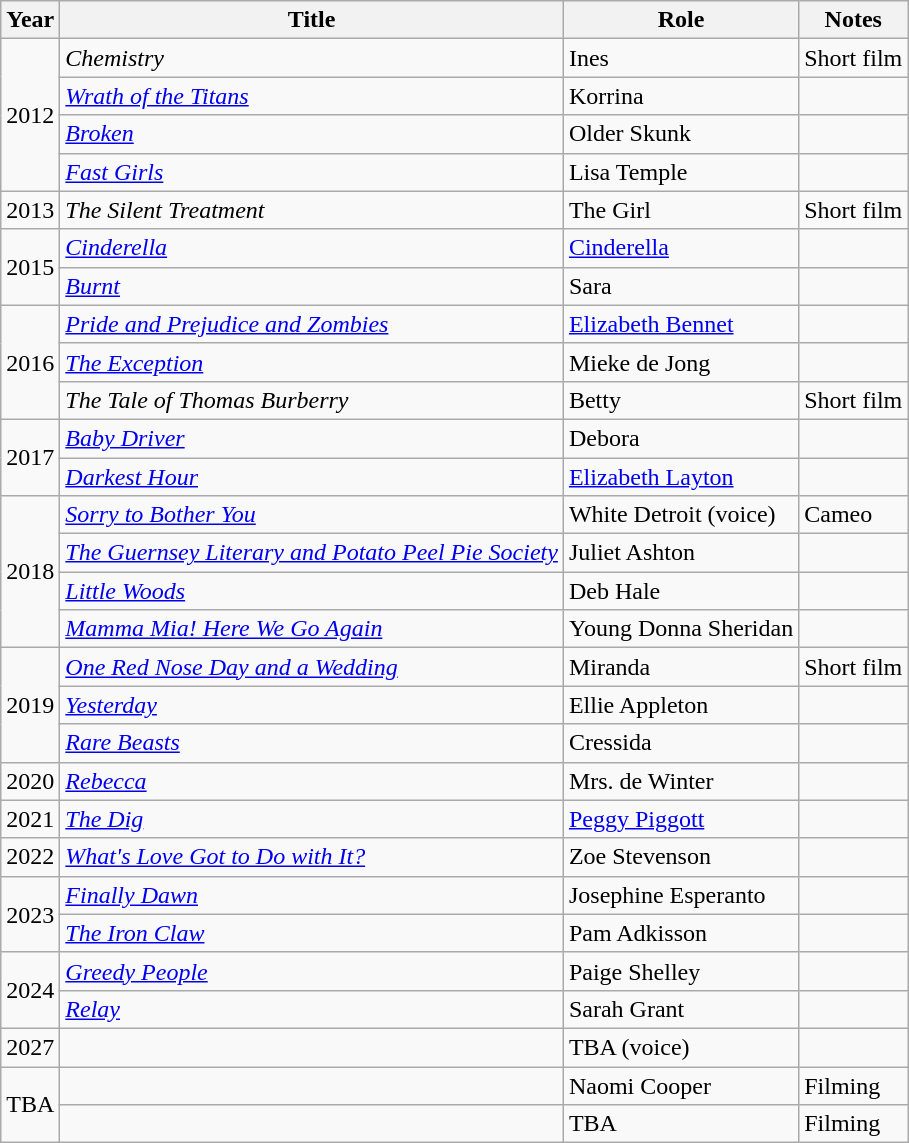<table class="wikitable sortable">
<tr>
<th>Year</th>
<th>Title</th>
<th>Role</th>
<th class="unsortable">Notes</th>
</tr>
<tr>
<td rowspan=4>2012</td>
<td><em>Chemistry</em></td>
<td>Ines</td>
<td>Short film</td>
</tr>
<tr>
<td><em><a href='#'>Wrath of the Titans</a></em></td>
<td>Korrina</td>
<td></td>
</tr>
<tr>
<td><em><a href='#'>Broken</a></em></td>
<td>Older Skunk</td>
<td></td>
</tr>
<tr>
<td><em><a href='#'>Fast Girls</a></em></td>
<td>Lisa Temple</td>
<td></td>
</tr>
<tr>
<td>2013</td>
<td><em>The Silent Treatment</em></td>
<td>The Girl</td>
<td>Short film</td>
</tr>
<tr>
<td rowspan=2>2015</td>
<td><em><a href='#'>Cinderella</a></em></td>
<td><a href='#'>Cinderella</a></td>
<td></td>
</tr>
<tr>
<td><em><a href='#'>Burnt</a></em></td>
<td>Sara</td>
<td></td>
</tr>
<tr>
<td rowspan=3>2016</td>
<td><em><a href='#'>Pride and Prejudice and Zombies</a></em></td>
<td><a href='#'>Elizabeth Bennet</a></td>
<td></td>
</tr>
<tr>
<td><em><a href='#'>The Exception</a></em></td>
<td>Mieke de Jong</td>
<td></td>
</tr>
<tr>
<td><em>The Tale of Thomas Burberry</em></td>
<td>Betty</td>
<td>Short film</td>
</tr>
<tr>
<td rowspan=2>2017</td>
<td><em><a href='#'>Baby Driver</a></em></td>
<td>Debora</td>
<td></td>
</tr>
<tr>
<td><em><a href='#'>Darkest Hour</a></em></td>
<td><a href='#'>Elizabeth Layton</a></td>
<td></td>
</tr>
<tr>
<td rowspan=4>2018</td>
<td><em><a href='#'>Sorry to Bother You</a></em></td>
<td>White Detroit (voice)</td>
<td>Cameo</td>
</tr>
<tr>
<td><em><a href='#'>The Guernsey Literary and Potato Peel Pie Society</a></em></td>
<td>Juliet Ashton</td>
<td></td>
</tr>
<tr>
<td><em><a href='#'>Little Woods</a></em></td>
<td>Deb Hale</td>
<td></td>
</tr>
<tr>
<td><em><a href='#'>Mamma Mia! Here We Go Again</a></em></td>
<td>Young Donna Sheridan</td>
<td></td>
</tr>
<tr>
<td rowspan=3>2019</td>
<td><em><a href='#'>One Red Nose Day and a Wedding</a></em></td>
<td>Miranda</td>
<td>Short film</td>
</tr>
<tr>
<td><em><a href='#'>Yesterday</a></em></td>
<td>Ellie Appleton</td>
<td></td>
</tr>
<tr>
<td><em><a href='#'>Rare Beasts</a></em></td>
<td>Cressida</td>
<td></td>
</tr>
<tr>
<td>2020</td>
<td><em><a href='#'>Rebecca</a></em></td>
<td>Mrs. de Winter</td>
<td></td>
</tr>
<tr>
<td>2021</td>
<td><em><a href='#'>The Dig</a></em></td>
<td><a href='#'>Peggy Piggott</a></td>
<td></td>
</tr>
<tr>
<td>2022</td>
<td><em><a href='#'>What's Love Got to Do with It?</a></em></td>
<td>Zoe Stevenson</td>
<td></td>
</tr>
<tr>
<td rowspan="2">2023</td>
<td><em><a href='#'>Finally Dawn</a></em></td>
<td>Josephine Esperanto</td>
<td></td>
</tr>
<tr>
<td><em><a href='#'>The Iron Claw</a></em></td>
<td>Pam Adkisson</td>
<td></td>
</tr>
<tr>
<td rowspan="2">2024</td>
<td><em><a href='#'>Greedy People</a></em></td>
<td>Paige Shelley</td>
<td></td>
</tr>
<tr>
<td><em><a href='#'>Relay</a></em></td>
<td>Sarah Grant</td>
<td></td>
</tr>
<tr>
<td>2027</td>
<td></td>
<td>TBA (voice)</td>
<td></td>
</tr>
<tr>
<td rowspan="2">TBA</td>
<td></td>
<td>Naomi Cooper</td>
<td>Filming</td>
</tr>
<tr>
<td></td>
<td>TBA</td>
<td>Filming</td>
</tr>
</table>
